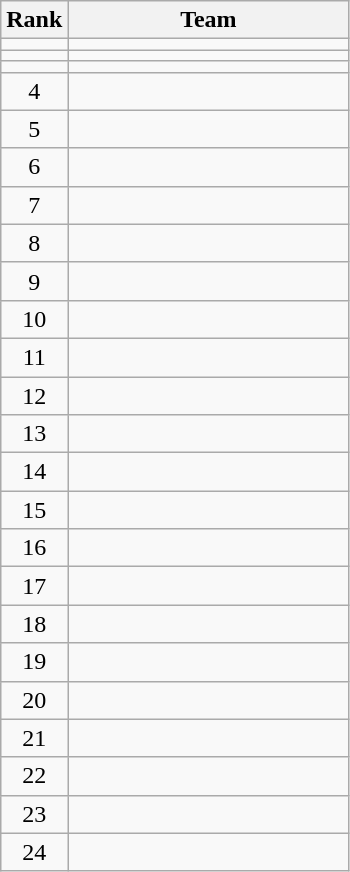<table class=wikitable style="text-align:center;">
<tr>
<th>Rank</th>
<th width=180>Team</th>
</tr>
<tr>
<td></td>
<td align=left></td>
</tr>
<tr>
<td></td>
<td align=left></td>
</tr>
<tr>
<td></td>
<td align=left></td>
</tr>
<tr>
<td>4</td>
<td align=left></td>
</tr>
<tr>
<td>5</td>
<td align=left></td>
</tr>
<tr>
<td>6</td>
<td align=left></td>
</tr>
<tr>
<td>7</td>
<td align=left></td>
</tr>
<tr>
<td>8</td>
<td align=left></td>
</tr>
<tr>
<td>9</td>
<td align=left></td>
</tr>
<tr>
<td>10</td>
<td align=left></td>
</tr>
<tr>
<td>11</td>
<td align=left></td>
</tr>
<tr>
<td>12</td>
<td align=left></td>
</tr>
<tr>
<td>13</td>
<td align=left></td>
</tr>
<tr>
<td>14</td>
<td align=left></td>
</tr>
<tr>
<td>15</td>
<td align=left></td>
</tr>
<tr>
<td>16</td>
<td align=left></td>
</tr>
<tr>
<td>17</td>
<td align=left></td>
</tr>
<tr>
<td>18</td>
<td align=left></td>
</tr>
<tr>
<td>19</td>
<td align=left></td>
</tr>
<tr>
<td>20</td>
<td align=left></td>
</tr>
<tr>
<td>21</td>
<td align=left></td>
</tr>
<tr>
<td>22</td>
<td align=left></td>
</tr>
<tr>
<td>23</td>
<td align=left></td>
</tr>
<tr>
<td>24</td>
<td align=left></td>
</tr>
</table>
